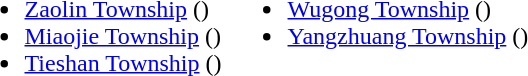<table>
<tr>
<td valign="top"><br><ul><li><a href='#'>Zaolin Township</a> ()</li><li><a href='#'>Miaojie Township</a> ()</li><li><a href='#'>Tieshan Township</a> ()</li></ul></td>
<td valign="top"><br><ul><li><a href='#'>Wugong Township</a> ()</li><li><a href='#'>Yangzhuang Township</a> ()</li></ul></td>
</tr>
</table>
